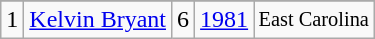<table class="wikitable">
<tr>
</tr>
<tr>
<td>1</td>
<td><a href='#'>Kelvin Bryant</a></td>
<td>6</td>
<td><a href='#'>1981</a></td>
<td style="font-size:85%;">East Carolina</td>
</tr>
</table>
